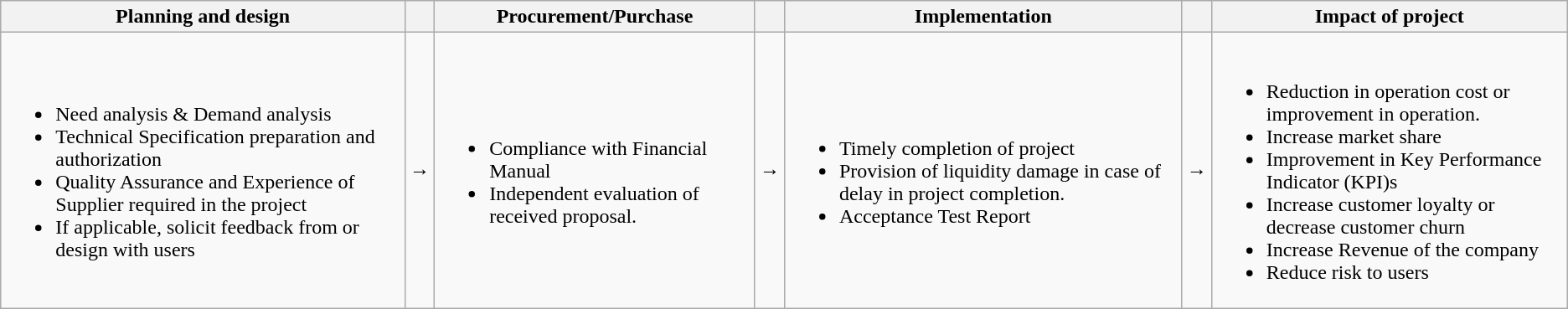<table class="wikitable">
<tr>
<th>Planning and design</th>
<th></th>
<th>Procurement/Purchase</th>
<th></th>
<th>Implementation</th>
<th></th>
<th>Impact of project</th>
</tr>
<tr>
<td><br><ul><li>Need analysis & Demand analysis</li><li>Technical Specification preparation and authorization</li><li>Quality Assurance and Experience of Supplier required in the project</li><li>If applicable, solicit feedback from or design with users</li></ul></td>
<td>→</td>
<td><br><ul><li>Compliance with Financial Manual</li><li>Independent evaluation of received proposal.</li></ul></td>
<td>→</td>
<td><br><ul><li>Timely completion of project</li><li>Provision of liquidity damage in case of delay in project completion.</li><li>Acceptance Test Report</li></ul></td>
<td>→</td>
<td><br><ul><li>Reduction in operation cost or improvement in operation.</li><li>Increase market share</li><li>Improvement in Key Performance Indicator (KPI)s</li><li>Increase customer loyalty or decrease customer churn</li><li>Increase Revenue of the company</li><li>Reduce risk to users</li></ul></td>
</tr>
</table>
